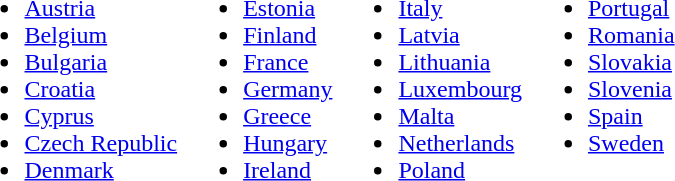<table>
<tr>
<td valign=top><br><ul><li> <a href='#'>Austria</a></li><li> <a href='#'>Belgium</a></li><li> <a href='#'>Bulgaria</a></li><li> <a href='#'>Croatia</a></li><li> <a href='#'>Cyprus</a></li><li> <a href='#'>Czech Republic</a></li><li> <a href='#'>Denmark</a></li></ul></td>
<td valign=top><br><ul><li> <a href='#'>Estonia</a></li><li> <a href='#'>Finland</a></li><li> <a href='#'>France</a></li><li> <a href='#'>Germany</a></li><li> <a href='#'>Greece</a></li><li> <a href='#'>Hungary</a></li><li> <a href='#'>Ireland</a></li></ul></td>
<td valign=top><br><ul><li> <a href='#'>Italy</a></li><li> <a href='#'>Latvia</a></li><li> <a href='#'>Lithuania</a></li><li> <a href='#'>Luxembourg</a></li><li> <a href='#'>Malta</a></li><li> <a href='#'>Netherlands</a></li><li> <a href='#'>Poland</a></li></ul></td>
<td valign=top><br><ul><li> <a href='#'>Portugal</a></li><li> <a href='#'>Romania</a></li><li> <a href='#'>Slovakia</a></li><li> <a href='#'>Slovenia</a></li><li> <a href='#'>Spain</a></li><li> <a href='#'>Sweden</a></li></ul></td>
</tr>
</table>
